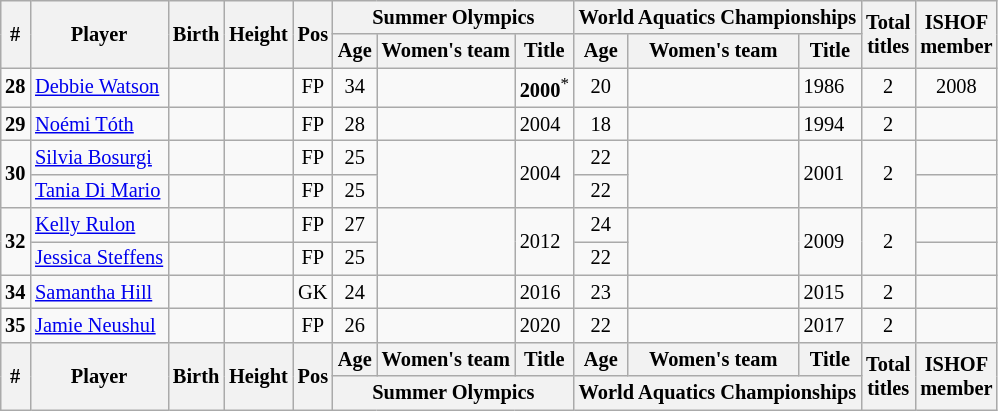<table class="wikitable sortable" style="text-align: center; font-size: 85%; margin-left: 1em;">
<tr>
<th rowspan="2">#</th>
<th rowspan="2">Player</th>
<th rowspan="2">Birth</th>
<th rowspan="2">Height</th>
<th rowspan="2">Pos</th>
<th colspan="3">Summer Olympics</th>
<th colspan="3">World Aquatics Championships</th>
<th rowspan="2">Total<br>titles</th>
<th rowspan="2">ISHOF<br>member</th>
</tr>
<tr>
<th>Age</th>
<th>Women's team</th>
<th>Title</th>
<th>Age</th>
<th>Women's team</th>
<th>Title</th>
</tr>
<tr>
<td><strong>28</strong></td>
<td style="text-align: left;" data-sort-value="Watson, Debbie"><a href='#'>Debbie Watson</a></td>
<td></td>
<td style="text-align: left;"></td>
<td>FP</td>
<td>34</td>
<td style="text-align: left;"></td>
<td style="text-align: left;"><strong>2000</strong><sup>*</sup></td>
<td>20</td>
<td style="text-align: left;"></td>
<td style="text-align: left;">1986</td>
<td>2</td>
<td>2008</td>
</tr>
<tr>
<td><strong>29</strong></td>
<td style="text-align: left;" data-sort-value="Tóth, Noémi"><a href='#'>Noémi Tóth</a></td>
<td></td>
<td style="text-align: left;"></td>
<td>FP</td>
<td>28</td>
<td style="text-align: left;"></td>
<td style="text-align: left;">2004</td>
<td>18</td>
<td style="text-align: left;"></td>
<td style="text-align: left;">1994</td>
<td>2</td>
<td></td>
</tr>
<tr>
<td rowspan="2"><strong>30</strong></td>
<td style="text-align: left;" data-sort-value="Bosurgi, Silvia"><a href='#'>Silvia Bosurgi</a></td>
<td></td>
<td style="text-align: left;"></td>
<td>FP</td>
<td>25</td>
<td rowspan="2" style="text-align: left;"></td>
<td rowspan="2" style="text-align: left;">2004</td>
<td>22</td>
<td rowspan="2" style="text-align: left;"></td>
<td rowspan="2" style="text-align: left;">2001</td>
<td rowspan="2">2</td>
<td></td>
</tr>
<tr>
<td style="text-align: left;" data-sort-value="Di Mario, Tania"><a href='#'>Tania Di Mario</a></td>
<td></td>
<td style="text-align: left;"></td>
<td>FP</td>
<td>25</td>
<td>22</td>
<td></td>
</tr>
<tr>
<td rowspan="2"><strong>32</strong></td>
<td style="text-align: left;" data-sort-value="Rulon, Kelly"><a href='#'>Kelly Rulon</a></td>
<td></td>
<td style="text-align: left;"></td>
<td>FP</td>
<td>27</td>
<td rowspan="2" style="text-align: left;"></td>
<td rowspan="2" style="text-align: left;">2012</td>
<td>24</td>
<td rowspan="2" style="text-align: left;"></td>
<td rowspan="2" style="text-align: left;">2009</td>
<td rowspan="2">2</td>
<td></td>
</tr>
<tr>
<td style="text-align: left;" data-sort-value="Steffens, Jessica"><a href='#'>Jessica Steffens</a></td>
<td></td>
<td style="text-align: left;"></td>
<td>FP</td>
<td>25</td>
<td>22</td>
<td></td>
</tr>
<tr>
<td><strong>34</strong></td>
<td style="text-align: left;" data-sort-value="Hill, Samantha"><a href='#'>Samantha Hill</a></td>
<td></td>
<td style="text-align: left;"></td>
<td>GK</td>
<td>24</td>
<td style="text-align: left;"></td>
<td style="text-align: left;">2016</td>
<td>23</td>
<td style="text-align: left;"></td>
<td style="text-align: left;">2015</td>
<td>2</td>
<td></td>
</tr>
<tr>
<td><strong>35</strong></td>
<td style="text-align: left;" data-sort-value="Neushul, Jamie"><a href='#'>Jamie Neushul</a></td>
<td></td>
<td style="text-align: left;"></td>
<td>FP</td>
<td>26</td>
<td style="text-align: left;"></td>
<td style="text-align: left;">2020</td>
<td>22</td>
<td style="text-align: left;"></td>
<td style="text-align: left;">2017</td>
<td>2</td>
<td></td>
</tr>
<tr>
<th rowspan="2">#</th>
<th rowspan="2">Player</th>
<th rowspan="2">Birth</th>
<th rowspan="2">Height</th>
<th rowspan="2">Pos</th>
<th>Age</th>
<th>Women's team</th>
<th>Title</th>
<th>Age</th>
<th>Women's team</th>
<th>Title</th>
<th rowspan="2">Total<br>titles</th>
<th rowspan="2">ISHOF<br>member</th>
</tr>
<tr>
<th colspan="3">Summer Olympics</th>
<th colspan="3">World Aquatics Championships</th>
</tr>
</table>
